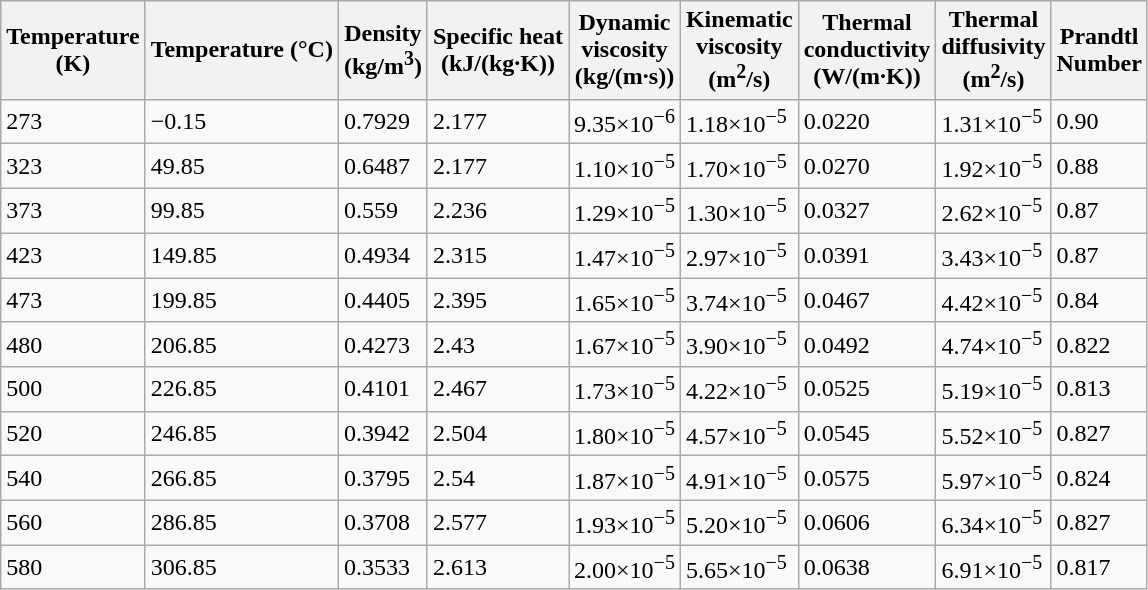<table class="wikitable mw-collapsible">
<tr>
<th>Temperature<br>(K)</th>
<th>Temperature (°C)</th>
<th>Density<br>(kg/m<sup>3</sup>)</th>
<th>Specific heat<br>(kJ/(kg·K))</th>
<th>Dynamic<br>viscosity<br>(kg/(m·s))</th>
<th>Kinematic<br>viscosity<br>(m<sup>2</sup>/s)</th>
<th>Thermal<br>conductivity<br>(W/(m·K))</th>
<th>Thermal<br>diffusivity<br>(m<sup>2</sup>/s)</th>
<th>Prandtl<br>Number</th>
</tr>
<tr>
<td>273</td>
<td>−0.15</td>
<td>0.7929</td>
<td>2.177</td>
<td>9.35×10<sup>−6</sup></td>
<td>1.18×10<sup>−5</sup></td>
<td>0.0220</td>
<td>1.31×10<sup>−5</sup></td>
<td>0.90</td>
</tr>
<tr>
<td>323</td>
<td>49.85</td>
<td>0.6487</td>
<td>2.177</td>
<td>1.10×10<sup>−5</sup></td>
<td>1.70×10<sup>−5</sup></td>
<td>0.0270</td>
<td>1.92×10<sup>−5</sup></td>
<td>0.88</td>
</tr>
<tr>
<td>373</td>
<td>99.85</td>
<td>0.559</td>
<td>2.236</td>
<td>1.29×10<sup>−5</sup></td>
<td>1.30×10<sup>−5</sup></td>
<td>0.0327</td>
<td>2.62×10<sup>−5</sup></td>
<td>0.87</td>
</tr>
<tr>
<td>423</td>
<td>149.85</td>
<td>0.4934</td>
<td>2.315</td>
<td>1.47×10<sup>−5</sup></td>
<td>2.97×10<sup>−5</sup></td>
<td>0.0391</td>
<td>3.43×10<sup>−5</sup></td>
<td>0.87</td>
</tr>
<tr>
<td>473</td>
<td>199.85</td>
<td>0.4405</td>
<td>2.395</td>
<td>1.65×10<sup>−5</sup></td>
<td>3.74×10<sup>−5</sup></td>
<td>0.0467</td>
<td>4.42×10<sup>−5</sup></td>
<td>0.84</td>
</tr>
<tr>
<td>480</td>
<td>206.85</td>
<td>0.4273</td>
<td>2.43</td>
<td>1.67×10<sup>−5</sup></td>
<td>3.90×10<sup>−5</sup></td>
<td>0.0492</td>
<td>4.74×10<sup>−5</sup></td>
<td>0.822</td>
</tr>
<tr>
<td>500</td>
<td>226.85</td>
<td>0.4101</td>
<td>2.467</td>
<td>1.73×10<sup>−5</sup></td>
<td>4.22×10<sup>−5</sup></td>
<td>0.0525</td>
<td>5.19×10<sup>−5</sup></td>
<td>0.813</td>
</tr>
<tr>
<td>520</td>
<td>246.85</td>
<td>0.3942</td>
<td>2.504</td>
<td>1.80×10<sup>−5</sup></td>
<td>4.57×10<sup>−5</sup></td>
<td>0.0545</td>
<td>5.52×10<sup>−5</sup></td>
<td>0.827</td>
</tr>
<tr>
<td>540</td>
<td>266.85</td>
<td>0.3795</td>
<td>2.54</td>
<td>1.87×10<sup>−5</sup></td>
<td>4.91×10<sup>−5</sup></td>
<td>0.0575</td>
<td>5.97×10<sup>−5</sup></td>
<td>0.824</td>
</tr>
<tr>
<td>560</td>
<td>286.85</td>
<td>0.3708</td>
<td>2.577</td>
<td>1.93×10<sup>−5</sup></td>
<td>5.20×10<sup>−5</sup></td>
<td>0.0606</td>
<td>6.34×10<sup>−5</sup></td>
<td>0.827</td>
</tr>
<tr>
<td>580</td>
<td>306.85</td>
<td>0.3533</td>
<td>2.613</td>
<td>2.00×10<sup>−5</sup></td>
<td>5.65×10<sup>−5</sup></td>
<td>0.0638</td>
<td>6.91×10<sup>−5</sup></td>
<td>0.817</td>
</tr>
</table>
